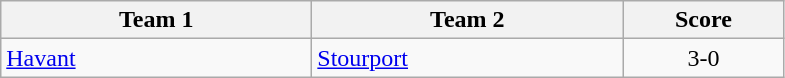<table class="wikitable" style="font-size: 100%">
<tr>
<th width=200>Team 1</th>
<th width=200>Team 2</th>
<th width=100>Score</th>
</tr>
<tr>
<td><a href='#'>Havant</a></td>
<td><a href='#'>Stourport</a></td>
<td align=center>3-0</td>
</tr>
</table>
